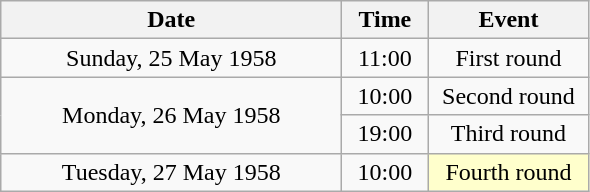<table class = "wikitable" style="text-align:center;">
<tr>
<th width=220>Date</th>
<th width=50>Time</th>
<th width=100>Event</th>
</tr>
<tr>
<td>Sunday, 25 May 1958</td>
<td>11:00</td>
<td>First round</td>
</tr>
<tr>
<td rowspan=2>Monday, 26 May 1958</td>
<td>10:00</td>
<td>Second round</td>
</tr>
<tr>
<td>19:00</td>
<td>Third round</td>
</tr>
<tr>
<td>Tuesday, 27 May 1958</td>
<td>10:00</td>
<td bgcolor=ffffcc>Fourth round</td>
</tr>
</table>
